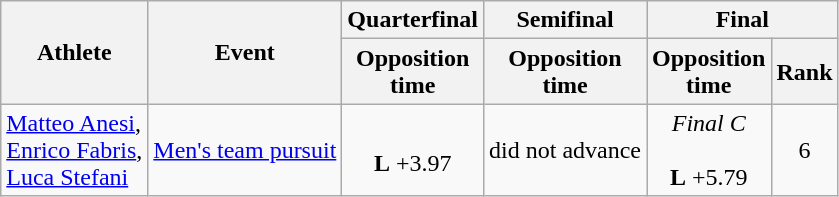<table class="wikitable">
<tr>
<th rowspan="2">Athlete</th>
<th rowspan="2">Event</th>
<th>Quarterfinal</th>
<th>Semifinal</th>
<th colspan="2">Final</th>
</tr>
<tr>
<th>Opposition <br> time</th>
<th>Opposition <br> time</th>
<th>Opposition <br> time</th>
<th>Rank</th>
</tr>
<tr>
<td><a href='#'>Matteo Anesi</a>, <br><a href='#'>Enrico Fabris</a>, <br><a href='#'>Luca Stefani</a></td>
<td><a href='#'>Men's team pursuit</a></td>
<td align="center"> <br><strong>L</strong> +3.97</td>
<td align="center">did not advance</td>
<td align="center"><em>Final C</em> <br> <br><strong>L</strong> +5.79</td>
<td align="center">6</td>
</tr>
</table>
